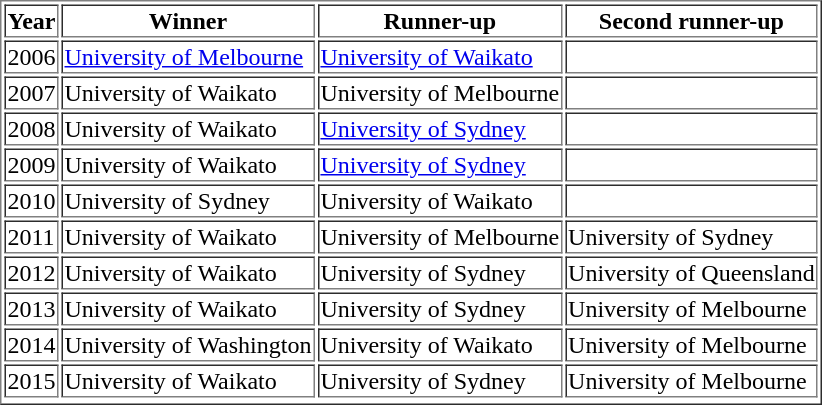<table border="1">
<tr>
<th>Year</th>
<th>Winner</th>
<th>Runner-up</th>
<th>Second runner-up</th>
</tr>
<tr>
<td>2006</td>
<td><a href='#'>University of Melbourne</a></td>
<td><a href='#'>University of Waikato</a></td>
<td></td>
</tr>
<tr>
<td>2007</td>
<td>University of Waikato</td>
<td>University of Melbourne</td>
<td></td>
</tr>
<tr>
<td>2008</td>
<td>University of Waikato</td>
<td><a href='#'>University of Sydney</a></td>
<td></td>
</tr>
<tr>
<td>2009</td>
<td>University of Waikato</td>
<td><a href='#'>University of Sydney</a></td>
<td></td>
</tr>
<tr>
<td>2010</td>
<td>University of Sydney</td>
<td>University of Waikato</td>
<td></td>
</tr>
<tr>
<td>2011</td>
<td>University of Waikato</td>
<td>University of Melbourne</td>
<td>University of Sydney</td>
</tr>
<tr>
<td>2012</td>
<td>University of Waikato</td>
<td>University of Sydney</td>
<td>University of Queensland</td>
</tr>
<tr>
<td>2013</td>
<td>University of Waikato</td>
<td>University of Sydney</td>
<td>University of Melbourne</td>
</tr>
<tr>
<td>2014</td>
<td>University of Washington</td>
<td>University of Waikato</td>
<td>University of Melbourne</td>
</tr>
<tr>
<td>2015</td>
<td>University of Waikato</td>
<td>University of Sydney</td>
<td>University of Melbourne</td>
</tr>
<tr>
</tr>
</table>
